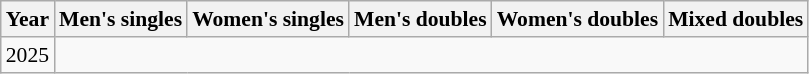<table class=wikitable style="font-size:90%;">
<tr>
<th>Year</th>
<th>Men's singles</th>
<th>Women's singles</th>
<th>Men's doubles</th>
<th>Women's doubles</th>
<th>Mixed doubles</th>
</tr>
<tr>
<td>2025</td>
</tr>
</table>
